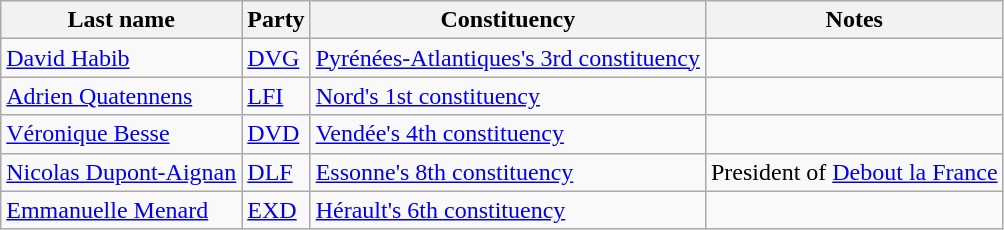<table class="wikitable sortable">
<tr>
<th>Last name</th>
<th>Party</th>
<th>Constituency</th>
<th>Notes</th>
</tr>
<tr>
<td><a href='#'>David Habib</a></td>
<td><a href='#'>DVG</a></td>
<td><a href='#'>Pyrénées-Atlantiques's 3rd constituency</a></td>
<td></td>
</tr>
<tr>
<td><a href='#'>Adrien Quatennens</a></td>
<td><a href='#'>LFI</a></td>
<td><a href='#'>Nord's 1st constituency</a></td>
<td></td>
</tr>
<tr>
<td><a href='#'>Véronique Besse</a></td>
<td><a href='#'>DVD</a></td>
<td><a href='#'>Vendée's 4th constituency</a></td>
<td></td>
</tr>
<tr>
<td><a href='#'>Nicolas Dupont-Aignan</a></td>
<td><a href='#'>DLF</a></td>
<td><a href='#'>Essonne's 8th constituency</a></td>
<td>President of <a href='#'>Debout la France</a></td>
</tr>
<tr>
<td><a href='#'>Emmanuelle Menard</a></td>
<td><a href='#'>EXD</a></td>
<td><a href='#'>Hérault's 6th constituency</a></td>
<td></td>
</tr>
</table>
